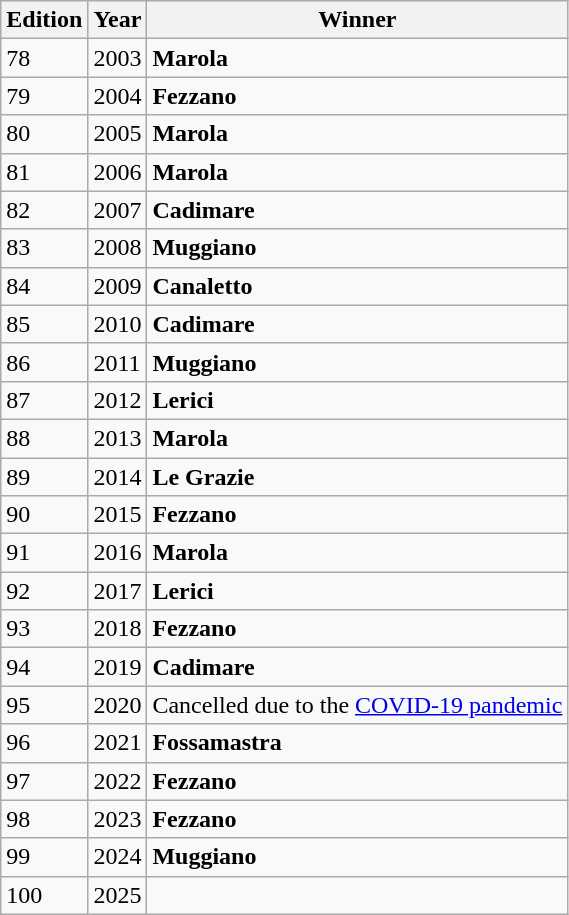<table class="wikitable">
<tr>
<th>Edition</th>
<th>Year</th>
<th>Winner</th>
</tr>
<tr>
<td>78</td>
<td>2003</td>
<td>  <strong>Marola</strong></td>
</tr>
<tr>
<td>79</td>
<td>2004</td>
<td>  <strong>Fezzano</strong></td>
</tr>
<tr>
<td>80</td>
<td>2005</td>
<td>  <strong>Marola</strong></td>
</tr>
<tr>
<td>81</td>
<td>2006</td>
<td>  <strong>Marola</strong></td>
</tr>
<tr>
<td>82</td>
<td>2007</td>
<td>  <strong>Cadimare</strong></td>
</tr>
<tr>
<td>83</td>
<td>2008</td>
<td>  <strong>Muggiano</strong></td>
</tr>
<tr>
<td>84</td>
<td>2009</td>
<td>  <strong>Canaletto</strong></td>
</tr>
<tr>
<td>85</td>
<td>2010</td>
<td>  <strong>Cadimare</strong></td>
</tr>
<tr>
<td>86</td>
<td>2011</td>
<td>  <strong>Muggiano</strong></td>
</tr>
<tr>
<td>87</td>
<td>2012</td>
<td>  <strong>Lerici</strong></td>
</tr>
<tr>
<td>88</td>
<td>2013</td>
<td>  <strong>Marola</strong></td>
</tr>
<tr>
<td>89</td>
<td>2014</td>
<td>  <strong>Le Grazie</strong></td>
</tr>
<tr>
<td>90</td>
<td>2015</td>
<td>  <strong>Fezzano</strong></td>
</tr>
<tr>
<td>91</td>
<td>2016</td>
<td>  <strong>Marola</strong></td>
</tr>
<tr>
<td>92</td>
<td>2017</td>
<td>  <strong>Lerici</strong></td>
</tr>
<tr>
<td>93</td>
<td>2018</td>
<td>  <strong>Fezzano</strong></td>
</tr>
<tr>
<td>94</td>
<td>2019</td>
<td>  <strong>Cadimare</strong></td>
</tr>
<tr>
<td>95</td>
<td>2020</td>
<td>Cancelled due to the <a href='#'>COVID-19 pandemic</a></td>
</tr>
<tr>
<td>96</td>
<td>2021</td>
<td>  <strong>Fossamastra</strong></td>
</tr>
<tr>
<td>97</td>
<td>2022</td>
<td>  <strong>Fezzano</strong></td>
</tr>
<tr>
<td>98</td>
<td>2023</td>
<td>  <strong>Fezzano</strong></td>
</tr>
<tr>
<td>99</td>
<td>2024</td>
<td>  <strong>Muggiano</strong></td>
</tr>
<tr>
<td>100</td>
<td>2025</td>
<td></td>
</tr>
</table>
